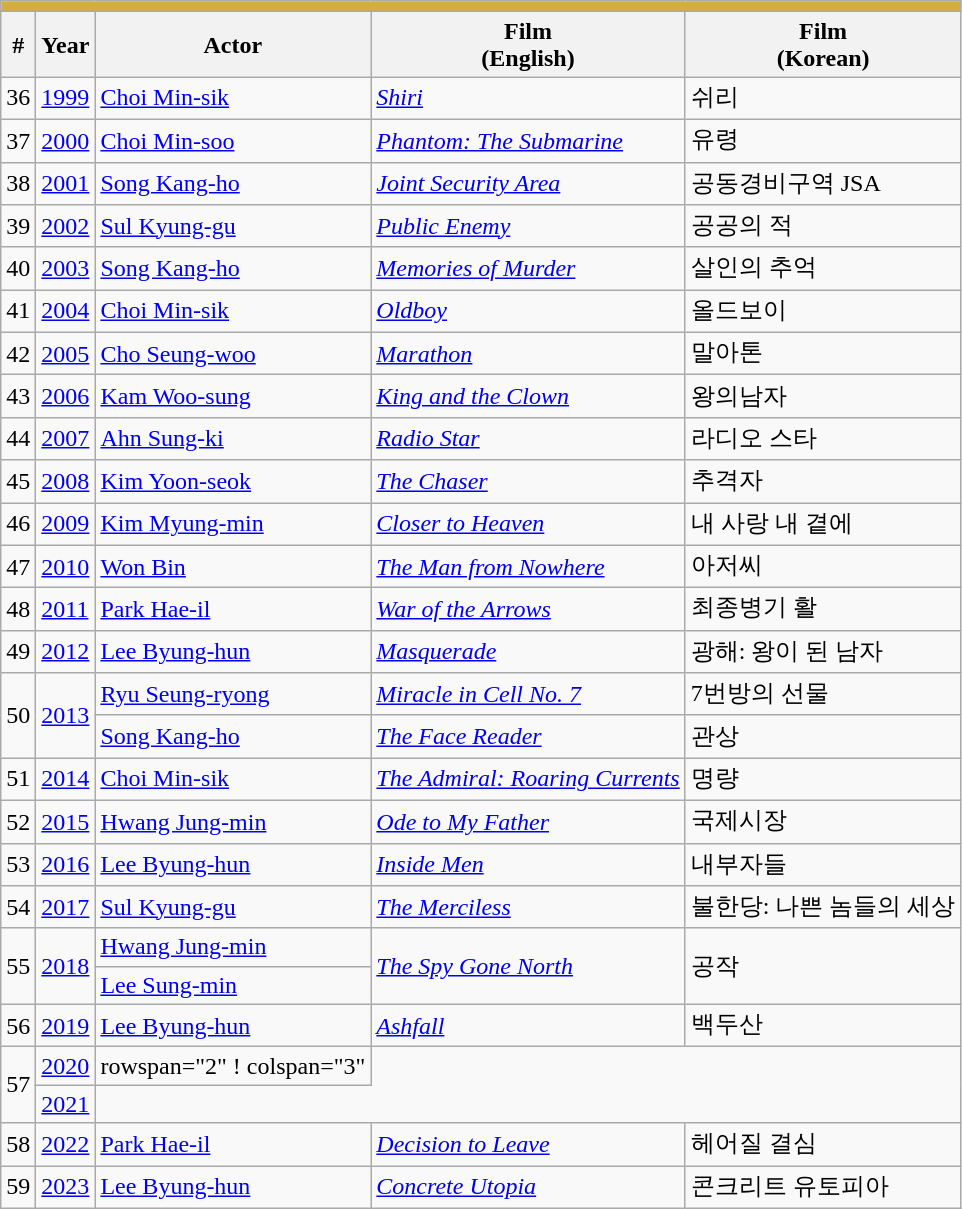<table class="wikitable collapsible collapsed">
<tr>
<th colspan="5" style="background: #D4AF37;"></th>
</tr>
<tr>
<th>#</th>
<th>Year</th>
<th>Actor</th>
<th>Film<br>(English)</th>
<th>Film<br>(Korean)</th>
</tr>
<tr>
<td>36</td>
<td><a href='#'>1999</a></td>
<td><a href='#'>Choi Min-sik</a></td>
<td><em><a href='#'>Shiri</a></em></td>
<td>쉬리</td>
</tr>
<tr>
<td>37</td>
<td><a href='#'>2000</a></td>
<td><a href='#'>Choi Min-soo</a></td>
<td><em><a href='#'>Phantom: The Submarine</a></em></td>
<td>유령</td>
</tr>
<tr>
<td>38</td>
<td><a href='#'>2001</a></td>
<td><a href='#'>Song Kang-ho</a></td>
<td><em><a href='#'>Joint Security Area</a></em></td>
<td>공동경비구역 JSA</td>
</tr>
<tr>
<td>39</td>
<td><a href='#'>2002</a></td>
<td><a href='#'>Sul Kyung-gu</a></td>
<td><em><a href='#'>Public Enemy</a></em></td>
<td>공공의 적</td>
</tr>
<tr>
<td>40</td>
<td><a href='#'>2003</a></td>
<td><a href='#'>Song Kang-ho</a></td>
<td><em><a href='#'>Memories of Murder</a></em></td>
<td>살인의 추억</td>
</tr>
<tr>
<td>41</td>
<td><a href='#'>2004</a></td>
<td><a href='#'>Choi Min-sik</a></td>
<td><em><a href='#'>Oldboy</a></em></td>
<td>올드보이</td>
</tr>
<tr>
<td>42</td>
<td><a href='#'>2005</a></td>
<td><a href='#'>Cho Seung-woo</a></td>
<td><em><a href='#'>Marathon</a></em></td>
<td>말아톤</td>
</tr>
<tr>
<td>43</td>
<td><a href='#'>2006</a></td>
<td><a href='#'>Kam Woo-sung</a></td>
<td><em><a href='#'>King and the Clown</a></em></td>
<td>왕의남자</td>
</tr>
<tr>
<td>44</td>
<td><a href='#'>2007</a></td>
<td><a href='#'>Ahn Sung-ki</a></td>
<td><em><a href='#'>Radio Star</a></em></td>
<td>라디오 스타</td>
</tr>
<tr>
<td>45</td>
<td><a href='#'>2008</a></td>
<td><a href='#'>Kim Yoon-seok</a></td>
<td><em><a href='#'>The Chaser</a></em></td>
<td>추격자</td>
</tr>
<tr>
<td>46</td>
<td><a href='#'>2009</a></td>
<td><a href='#'>Kim Myung-min</a></td>
<td><em><a href='#'>Closer to Heaven</a></em></td>
<td>내 사랑 내 곁에</td>
</tr>
<tr>
<td>47</td>
<td><a href='#'>2010</a></td>
<td><a href='#'>Won Bin</a></td>
<td><em><a href='#'>The Man from Nowhere</a></em></td>
<td>아저씨</td>
</tr>
<tr>
<td>48</td>
<td><a href='#'>2011</a></td>
<td><a href='#'>Park Hae-il</a></td>
<td><em><a href='#'>War of the Arrows</a></em></td>
<td>최종병기 활</td>
</tr>
<tr>
<td>49</td>
<td><a href='#'>2012</a></td>
<td><a href='#'>Lee Byung-hun</a></td>
<td><em><a href='#'>Masquerade</a></em></td>
<td>광해: 왕이 된 남자</td>
</tr>
<tr>
<td rowspan="2">50</td>
<td rowspan="2"><a href='#'>2013</a></td>
<td><a href='#'>Ryu Seung-ryong</a></td>
<td><em><a href='#'>Miracle in Cell No. 7</a></em></td>
<td>7번방의 선물</td>
</tr>
<tr>
<td><a href='#'>Song Kang-ho</a></td>
<td><em><a href='#'>The Face Reader</a></em></td>
<td>관상</td>
</tr>
<tr>
<td>51</td>
<td><a href='#'>2014</a></td>
<td><a href='#'>Choi Min-sik</a></td>
<td><em><a href='#'>The Admiral: Roaring Currents</a></em></td>
<td>명량</td>
</tr>
<tr>
<td>52</td>
<td><a href='#'>2015</a></td>
<td><a href='#'>Hwang Jung-min</a></td>
<td><em><a href='#'>Ode to My Father</a></em></td>
<td>국제시장</td>
</tr>
<tr>
<td>53</td>
<td><a href='#'>2016</a></td>
<td><a href='#'>Lee Byung-hun</a></td>
<td><em><a href='#'>Inside Men</a></em></td>
<td>내부자들</td>
</tr>
<tr>
<td>54</td>
<td><a href='#'>2017</a></td>
<td><a href='#'>Sul Kyung-gu</a></td>
<td><em><a href='#'>The Merciless</a></em></td>
<td>불한당: 나쁜 놈들의 세상</td>
</tr>
<tr>
<td rowspan="2">55</td>
<td rowspan="2"><a href='#'>2018</a></td>
<td><a href='#'>Hwang Jung-min</a></td>
<td rowspan="2"><em><a href='#'>The Spy Gone North</a></em></td>
<td rowspan="2">공작</td>
</tr>
<tr>
<td><a href='#'>Lee Sung-min</a></td>
</tr>
<tr>
<td>56</td>
<td><a href='#'>2019</a></td>
<td><a href='#'>Lee Byung-hun</a></td>
<td><em><a href='#'>Ashfall</a></em></td>
<td>백두산</td>
</tr>
<tr>
<td rowspan="2">57</td>
<td><a href='#'>2020</a></td>
<td>rowspan="2" ! colspan="3" </td>
</tr>
<tr>
<td><a href='#'>2021</a></td>
</tr>
<tr>
<td>58</td>
<td><a href='#'>2022</a></td>
<td><a href='#'>Park Hae-il</a></td>
<td><em><a href='#'>Decision to Leave</a></em></td>
<td>헤어질 결심</td>
</tr>
<tr>
<td>59</td>
<td><a href='#'>2023</a></td>
<td><a href='#'>Lee Byung-hun</a></td>
<td><em><a href='#'>Concrete Utopia</a></em></td>
<td>콘크리트 유토피아</td>
</tr>
</table>
